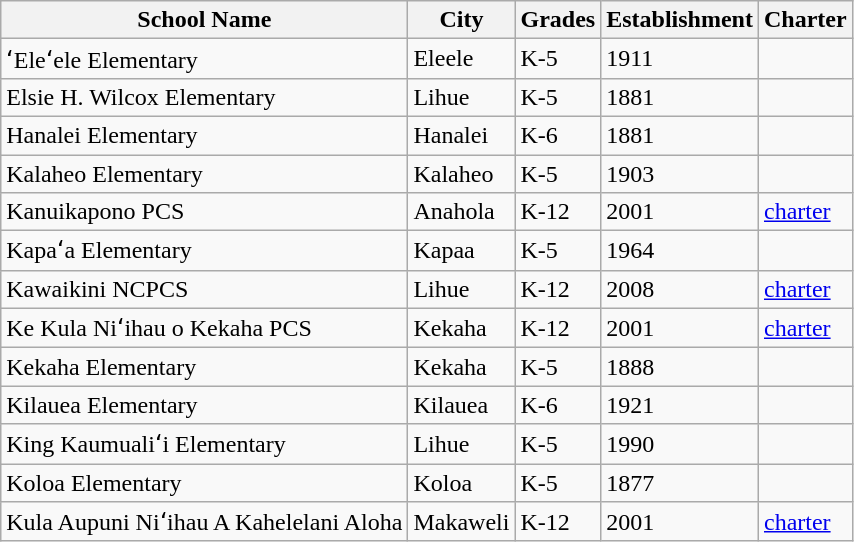<table class="wikitable">
<tr>
<th>School Name</th>
<th>City</th>
<th>Grades</th>
<th>Establishment</th>
<th>Charter</th>
</tr>
<tr>
<td>ʻEleʻele Elementary</td>
<td>Eleele</td>
<td>K-5</td>
<td>1911</td>
<td></td>
</tr>
<tr>
<td>Elsie H. Wilcox Elementary</td>
<td>Lihue</td>
<td>K-5</td>
<td>1881</td>
<td></td>
</tr>
<tr>
<td>Hanalei Elementary</td>
<td>Hanalei</td>
<td>K-6</td>
<td>1881</td>
<td></td>
</tr>
<tr>
<td>Kalaheo Elementary</td>
<td>Kalaheo</td>
<td>K-5</td>
<td>1903</td>
<td></td>
</tr>
<tr>
<td>Kanuikapono PCS</td>
<td>Anahola</td>
<td>K-12</td>
<td>2001</td>
<td><a href='#'>charter</a></td>
</tr>
<tr>
<td>Kapaʻa Elementary</td>
<td>Kapaa</td>
<td>K-5</td>
<td>1964</td>
<td></td>
</tr>
<tr>
<td>Kawaikini NCPCS</td>
<td>Lihue</td>
<td>K-12</td>
<td>2008</td>
<td><a href='#'>charter</a></td>
</tr>
<tr>
<td>Ke Kula Niʻihau o Kekaha PCS</td>
<td>Kekaha</td>
<td>K-12</td>
<td>2001</td>
<td><a href='#'>charter</a></td>
</tr>
<tr>
<td>Kekaha Elementary</td>
<td>Kekaha</td>
<td>K-5</td>
<td>1888</td>
<td></td>
</tr>
<tr>
<td>Kilauea Elementary</td>
<td>Kilauea</td>
<td>K-6</td>
<td>1921</td>
<td></td>
</tr>
<tr>
<td>King Kaumualiʻi Elementary</td>
<td>Lihue</td>
<td>K-5</td>
<td>1990</td>
<td></td>
</tr>
<tr>
<td>Koloa Elementary</td>
<td>Koloa</td>
<td>K-5</td>
<td>1877</td>
<td></td>
</tr>
<tr>
<td>Kula Aupuni Niʻihau A Kahelelani Aloha</td>
<td>Makaweli</td>
<td>K-12</td>
<td>2001</td>
<td><a href='#'>charter</a></td>
</tr>
</table>
